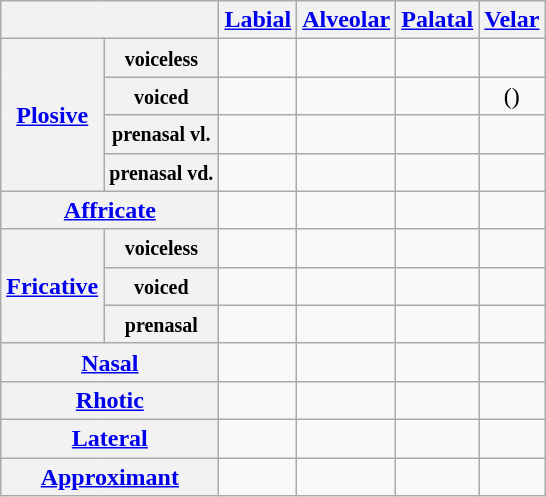<table class="wikitable" style="text-align:center;">
<tr>
<th colspan="2"></th>
<th><a href='#'>Labial</a></th>
<th><a href='#'>Alveolar</a></th>
<th><a href='#'>Palatal</a></th>
<th><a href='#'>Velar</a></th>
</tr>
<tr>
<th rowspan="4"><a href='#'>Plosive</a></th>
<th><small>voiceless</small></th>
<td></td>
<td></td>
<td></td>
<td></td>
</tr>
<tr>
<th><small>voiced</small></th>
<td></td>
<td></td>
<td></td>
<td>()</td>
</tr>
<tr>
<th><small>prenasal vl.</small></th>
<td></td>
<td></td>
<td></td>
<td></td>
</tr>
<tr>
<th><small>prenasal vd.</small></th>
<td></td>
<td></td>
<td></td>
<td></td>
</tr>
<tr>
<th colspan="2"><a href='#'>Affricate</a></th>
<td></td>
<td></td>
<td></td>
<td></td>
</tr>
<tr>
<th rowspan="3"><a href='#'>Fricative</a></th>
<th><small>voiceless</small></th>
<td></td>
<td></td>
<td></td>
<td></td>
</tr>
<tr>
<th><small>voiced</small></th>
<td></td>
<td></td>
<td></td>
<td></td>
</tr>
<tr>
<th><small>prenasal</small></th>
<td></td>
<td></td>
<td></td>
<td></td>
</tr>
<tr>
<th colspan="2"><a href='#'>Nasal</a></th>
<td></td>
<td></td>
<td></td>
<td></td>
</tr>
<tr>
<th colspan="2"><a href='#'>Rhotic</a></th>
<td></td>
<td></td>
<td></td>
<td></td>
</tr>
<tr>
<th colspan="2"><a href='#'>Lateral</a></th>
<td></td>
<td></td>
<td></td>
<td></td>
</tr>
<tr>
<th colspan="2"><a href='#'>Approximant</a></th>
<td></td>
<td></td>
<td></td>
<td></td>
</tr>
</table>
